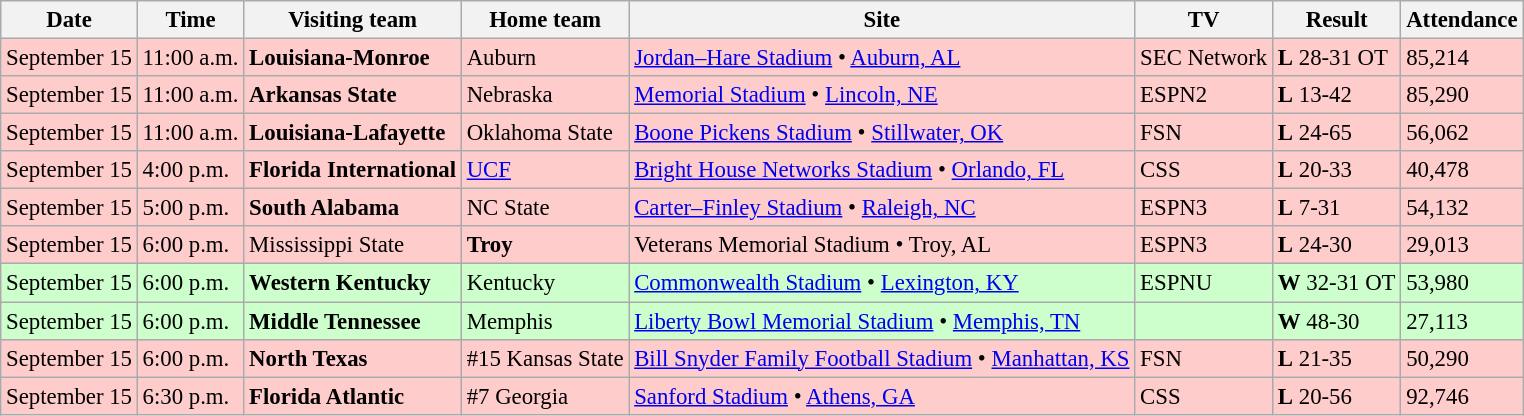<table class="wikitable" style="font-size:95%;">
<tr>
<th>Date</th>
<th>Time</th>
<th>Visiting team</th>
<th>Home team</th>
<th>Site</th>
<th>TV</th>
<th>Result</th>
<th>Attendance</th>
</tr>
<tr style="background:#fcc;">
<td>September 15</td>
<td>11:00 a.m.</td>
<td><strong>Louisiana-Monroe</strong></td>
<td>Auburn</td>
<td><a href='#'>Jordan–Hare Stadium</a> • <a href='#'>Auburn, AL</a></td>
<td>SEC Network</td>
<td><strong>L</strong> 28-31 OT</td>
<td>85,214</td>
</tr>
<tr style="background:#fcc;">
<td>September 15</td>
<td>11:00 a.m.</td>
<td><strong>Arkansas State</strong></td>
<td>Nebraska</td>
<td><a href='#'>Memorial Stadium</a> • <a href='#'>Lincoln, NE</a></td>
<td>ESPN2</td>
<td><strong>L</strong> 13-42</td>
<td>85,290</td>
</tr>
<tr style="background:#fcc;">
<td>September 15</td>
<td>11:00 a.m.</td>
<td><strong>Louisiana-Lafayette</strong></td>
<td>Oklahoma State</td>
<td><a href='#'>Boone Pickens Stadium</a> • <a href='#'>Stillwater, OK</a></td>
<td>FSN</td>
<td><strong>L</strong> 24-65</td>
<td>56,062</td>
</tr>
<tr style="background:#fcc;">
<td>September 15</td>
<td>4:00 p.m.</td>
<td><strong>Florida International</strong></td>
<td><a href='#'>UCF</a></td>
<td><a href='#'>Bright House Networks Stadium</a> • <a href='#'>Orlando, FL</a></td>
<td>CSS</td>
<td><strong>L</strong> 20-33</td>
<td>40,478</td>
</tr>
<tr style="background:#fcc;">
<td>September 15</td>
<td>5:00 p.m.</td>
<td><strong>South Alabama</strong></td>
<td>NC State</td>
<td><a href='#'>Carter–Finley Stadium</a> • <a href='#'>Raleigh, NC</a></td>
<td>ESPN3</td>
<td><strong>L</strong> 7-31</td>
<td>54,132</td>
</tr>
<tr style="background:#fcc;">
<td>September 15</td>
<td>6:00 p.m.</td>
<td>Mississippi State</td>
<td><strong>Troy</strong></td>
<td>Veterans Memorial Stadium • Troy, AL</td>
<td>ESPN3</td>
<td><strong>L</strong> 24-30</td>
<td>29,013</td>
</tr>
<tr style="background:#cfc;">
<td>September 15</td>
<td>6:00 p.m.</td>
<td><strong>Western Kentucky</strong></td>
<td>Kentucky</td>
<td><a href='#'>Commonwealth Stadium</a> • <a href='#'>Lexington, KY</a></td>
<td>ESPNU</td>
<td><strong>W</strong> 32-31 OT</td>
<td>53,980</td>
</tr>
<tr style="background:#cfc;">
<td>September 15</td>
<td>6:00 p.m.</td>
<td><strong>Middle Tennessee</strong></td>
<td>Memphis</td>
<td><a href='#'>Liberty Bowl Memorial Stadium</a> • <a href='#'>Memphis, TN</a></td>
<td></td>
<td><strong>W</strong> 48-30</td>
<td>27,113</td>
</tr>
<tr style="background:#fcc;">
<td>September 15</td>
<td>6:00 p.m.</td>
<td><strong>North Texas</strong></td>
<td>#15 Kansas State</td>
<td><a href='#'>Bill Snyder Family Football Stadium</a> • <a href='#'>Manhattan, KS</a></td>
<td>FSN</td>
<td><strong>L</strong> 21-35</td>
<td>50,290</td>
</tr>
<tr style="background:#fcc;">
<td>September 15</td>
<td>6:30 p.m.</td>
<td><strong>Florida Atlantic</strong></td>
<td>#7 Georgia</td>
<td><a href='#'>Sanford Stadium</a> • <a href='#'>Athens, GA</a></td>
<td>CSS</td>
<td><strong>L</strong> 20-56</td>
<td>92,746</td>
</tr>
</table>
